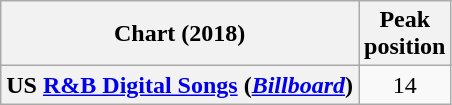<table class="wikitable sortable plainrowheaders" style="text-align:center">
<tr>
<th scope="col">Chart (2018)</th>
<th scope="col">Peak<br>position</th>
</tr>
<tr>
<th scope="row">US <a href='#'>R&B Digital Songs</a> (<em><a href='#'>Billboard</a></em>)</th>
<td>14</td>
</tr>
</table>
